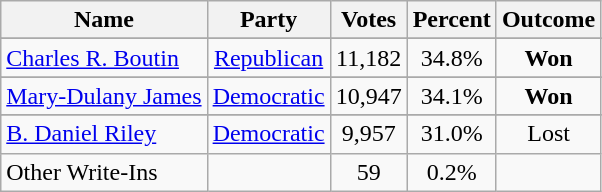<table class=wikitable style="text-align:center">
<tr>
<th>Name</th>
<th>Party</th>
<th>Votes</th>
<th>Percent</th>
<th>Outcome</th>
</tr>
<tr>
</tr>
<tr>
<td align=left><a href='#'>Charles R. Boutin</a></td>
<td><a href='#'>Republican</a></td>
<td>11,182</td>
<td>34.8%</td>
<td><strong>Won</strong></td>
</tr>
<tr>
</tr>
<tr>
<td align=left><a href='#'>Mary-Dulany James</a></td>
<td><a href='#'>Democratic</a></td>
<td>10,947</td>
<td>34.1%</td>
<td><strong>Won</strong></td>
</tr>
<tr>
</tr>
<tr>
<td align=left><a href='#'>B. Daniel Riley</a></td>
<td><a href='#'>Democratic</a></td>
<td>9,957</td>
<td>31.0%</td>
<td>Lost</td>
</tr>
<tr>
<td align=left>Other Write-Ins</td>
<td></td>
<td>59</td>
<td>0.2%</td>
<td></td>
</tr>
</table>
